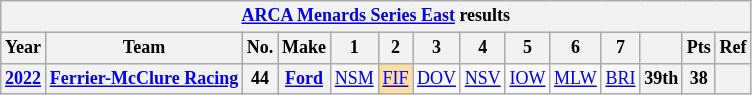<table class="wikitable" style="text-align:center; font-size:75%">
<tr>
<th colspan="23"><a href='#'>ARCA Menards Series East</a> results</th>
</tr>
<tr>
<th>Year</th>
<th>Team</th>
<th>No.</th>
<th>Make</th>
<th>1</th>
<th>2</th>
<th>3</th>
<th>4</th>
<th>5</th>
<th>6</th>
<th>7</th>
<th></th>
<th>Pts</th>
<th>Ref</th>
</tr>
<tr>
<th><a href='#'>2022</a></th>
<th><a href='#'>Ferrier-McClure Racing</a></th>
<th>44</th>
<th><a href='#'>Ford</a></th>
<td><a href='#'>NSM</a></td>
<td style="background:#FFDF9F;"><a href='#'>FIF</a><br></td>
<td><a href='#'>DOV</a></td>
<td><a href='#'>NSV</a></td>
<td><a href='#'>IOW</a></td>
<td><a href='#'>MLW</a></td>
<td><a href='#'>BRI</a></td>
<th>39th</th>
<th>38</th>
<th></th>
</tr>
</table>
